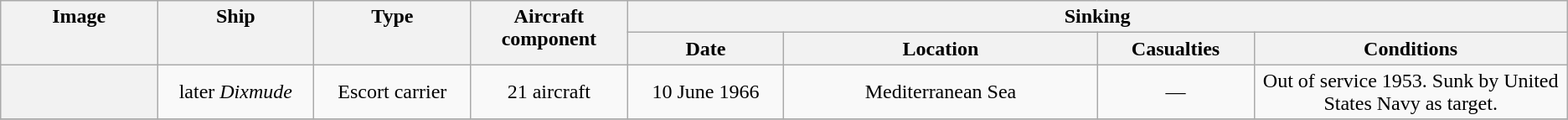<table class="wikitable plainrowheaders" style="text-align: center;">
<tr valign="top">
<th scope="col" style="width:10%;" rowspan="2">Image</th>
<th scope="col" style="width:10%;" rowspan="2">Ship</th>
<th scope="col" style="width:10%;" rowspan="2">Type</th>
<th scope="col" style="width:10%;" rowspan="2">Aircraft component</th>
<th scope="col" style="width:60%;" colspan="4">Sinking</th>
</tr>
<tr valign="top">
<th scope="col" style="width:10%;">Date</th>
<th scope="col" style="width:20%;">Location</th>
<th scope="col" style="width:10%;">Casualties</th>
<th scope="col" style="width:30%;">Conditions</th>
</tr>
<tr>
<th scope="row"></th>
<td> later <em>Dixmude</em></td>
<td>Escort carrier</td>
<td>21 aircraft</td>
<td>10 June 1966</td>
<td>Mediterranean Sea</td>
<td>—</td>
<td>Out of service 1953. Sunk by United States Navy as target.</td>
</tr>
<tr>
</tr>
</table>
